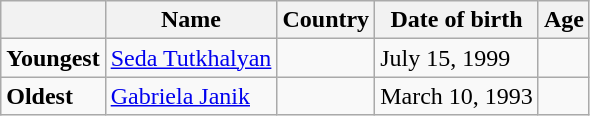<table class="wikitable">
<tr>
<th></th>
<th><strong>Name</strong></th>
<th><strong>Country</strong></th>
<th><strong>Date of birth</strong></th>
<th><strong>Age</strong></th>
</tr>
<tr>
<td><strong>Youngest</strong></td>
<td><a href='#'>Seda Tutkhalyan</a></td>
<td></td>
<td>July 15, 1999</td>
<td></td>
</tr>
<tr>
<td><strong>Oldest</strong></td>
<td><a href='#'>Gabriela Janik</a></td>
<td></td>
<td>March 10, 1993</td>
<td></td>
</tr>
</table>
